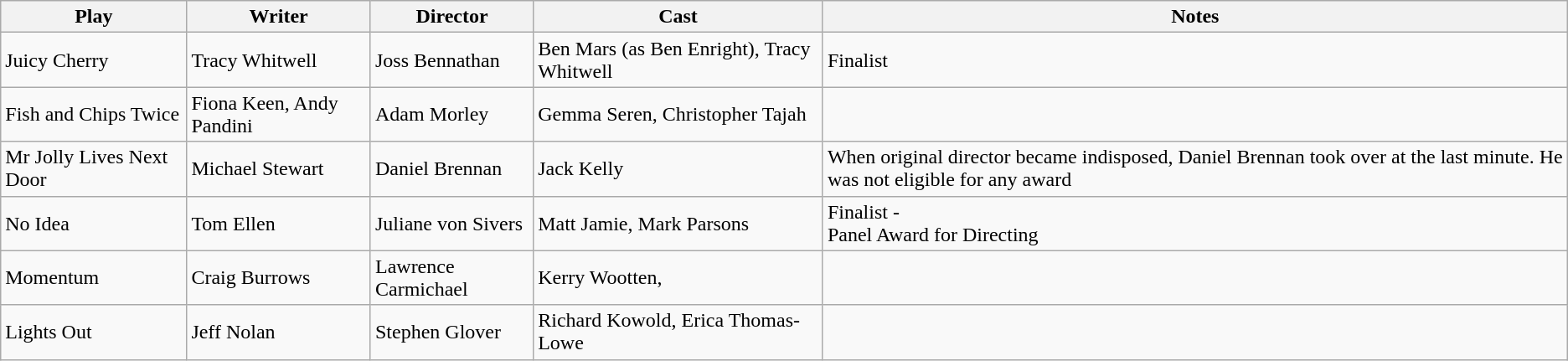<table class="wikitable">
<tr>
<th>Play</th>
<th>Writer</th>
<th>Director</th>
<th>Cast</th>
<th>Notes</th>
</tr>
<tr>
<td>Juicy Cherry</td>
<td>Tracy Whitwell</td>
<td>Joss Bennathan</td>
<td>Ben Mars (as Ben Enright), Tracy Whitwell</td>
<td>Finalist</td>
</tr>
<tr>
<td>Fish and Chips Twice</td>
<td>Fiona Keen, Andy Pandini</td>
<td>Adam Morley</td>
<td>Gemma Seren, Christopher Tajah</td>
<td></td>
</tr>
<tr>
<td>Mr Jolly Lives Next Door</td>
<td>Michael Stewart</td>
<td>Daniel Brennan</td>
<td>Jack Kelly</td>
<td>When original director became indisposed, Daniel Brennan took over at the last minute. He was not eligible for any award</td>
</tr>
<tr>
<td>No Idea</td>
<td>Tom Ellen</td>
<td>Juliane von Sivers</td>
<td>Matt Jamie, Mark Parsons</td>
<td>Finalist -<br>Panel Award for Directing</td>
</tr>
<tr>
<td>Momentum</td>
<td>Craig Burrows</td>
<td>Lawrence Carmichael</td>
<td>Kerry Wootten,</td>
<td></td>
</tr>
<tr>
<td>Lights Out</td>
<td>Jeff Nolan</td>
<td>Stephen Glover</td>
<td>Richard Kowold, Erica Thomas-Lowe</td>
<td></td>
</tr>
</table>
